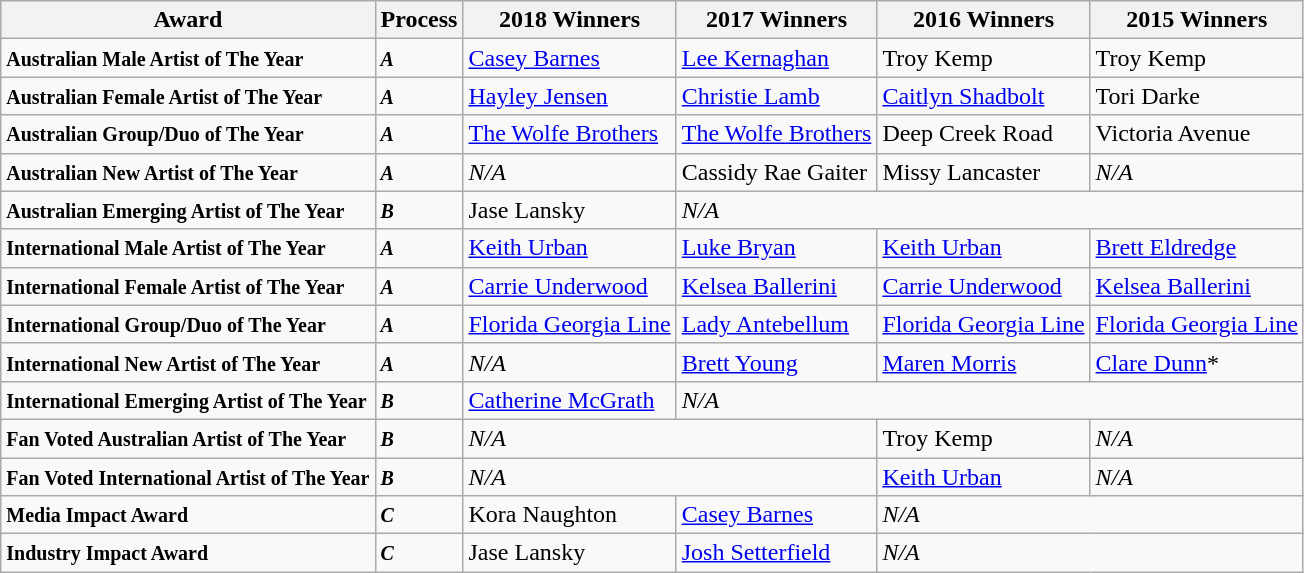<table class="wikitable">
<tr>
<th>Award</th>
<th>Process</th>
<th>2018 Winners</th>
<th>2017 Winners</th>
<th>2016 Winners</th>
<th>2015 Winners</th>
</tr>
<tr>
<td><strong><small>Australian Male Artist of The Year</small></strong></td>
<td><small><strong><em>A</em></strong></small></td>
<td><a href='#'>Casey Barnes</a></td>
<td><a href='#'>Lee Kernaghan</a></td>
<td>Troy Kemp</td>
<td>Troy Kemp</td>
</tr>
<tr>
<td><strong><small>Australian Female Artist of The Year</small></strong></td>
<td><small><strong><em>A</em></strong></small></td>
<td><a href='#'>Hayley Jensen</a></td>
<td><a href='#'>Christie Lamb</a></td>
<td><a href='#'>Caitlyn Shadbolt</a></td>
<td>Tori Darke</td>
</tr>
<tr>
<td><strong><small>Australian Group/Duo of The Year</small></strong></td>
<td><small><strong><em>A</em></strong></small></td>
<td><a href='#'>The Wolfe Brothers</a></td>
<td><a href='#'>The Wolfe Brothers</a></td>
<td>Deep Creek Road</td>
<td>Victoria Avenue</td>
</tr>
<tr>
<td><strong><small>Australian New Artist of The Year</small></strong></td>
<td><small><strong><em>A</em></strong></small></td>
<td><em>N/A</em></td>
<td>Cassidy Rae Gaiter</td>
<td>Missy Lancaster</td>
<td><em>N/A</em></td>
</tr>
<tr>
<td><strong><small>Australian Emerging Artist of The Year</small></strong></td>
<td><small><strong><em>B</em></strong></small></td>
<td>Jase Lansky</td>
<td colspan="3"><em>N/A</em></td>
</tr>
<tr>
<td><strong><small>International Male Artist of The Year</small></strong></td>
<td><small><strong><em>A</em></strong></small></td>
<td><a href='#'>Keith Urban</a></td>
<td><a href='#'>Luke Bryan</a></td>
<td><a href='#'>Keith Urban</a></td>
<td><a href='#'>Brett Eldredge</a></td>
</tr>
<tr>
<td><strong><small>International Female Artist of The Year</small></strong></td>
<td><small><strong><em>A</em></strong></small></td>
<td><a href='#'>Carrie Underwood</a></td>
<td><a href='#'>Kelsea Ballerini</a></td>
<td><a href='#'>Carrie Underwood</a></td>
<td><a href='#'>Kelsea Ballerini</a></td>
</tr>
<tr>
<td><strong><small>International Group/Duo of The Year</small></strong></td>
<td><small><strong><em>A</em></strong></small></td>
<td><a href='#'>Florida Georgia Line</a></td>
<td><a href='#'>Lady Antebellum</a></td>
<td><a href='#'>Florida Georgia Line</a></td>
<td><a href='#'>Florida Georgia Line</a></td>
</tr>
<tr>
<td><strong><small>International New Artist of The Year</small></strong></td>
<td><small><strong><em>A</em></strong></small></td>
<td><em>N/A</em></td>
<td><a href='#'>Brett Young</a></td>
<td><a href='#'>Maren Morris</a></td>
<td><a href='#'>Clare Dunn</a>*</td>
</tr>
<tr>
<td><strong><small>International Emerging Artist of The Year</small></strong></td>
<td><small><strong><em>B</em></strong></small></td>
<td><a href='#'>Catherine McGrath</a></td>
<td colspan="3"><em>N/A</em></td>
</tr>
<tr>
<td><strong><small>Fan Voted Australian Artist of The Year</small></strong></td>
<td><small><strong><em>B</em></strong></small></td>
<td colspan="2"><em>N/A</em></td>
<td>Troy Kemp</td>
<td><em>N/A</em></td>
</tr>
<tr>
<td><strong><small>Fan Voted International Artist of The Year</small></strong></td>
<td><small><strong><em>B</em></strong></small></td>
<td colspan="2"><em>N/A</em></td>
<td><a href='#'>Keith Urban</a></td>
<td><em>N/A</em></td>
</tr>
<tr>
<td><strong><small>Media Impact Award</small></strong></td>
<td><small><strong><em>C</em></strong></small></td>
<td>Kora Naughton</td>
<td><a href='#'>Casey Barnes</a></td>
<td colspan="2"><em>N/A</em></td>
</tr>
<tr>
<td><strong><small>Industry Impact Award</small></strong></td>
<td><small><strong><em>C</em></strong></small></td>
<td>Jase Lansky</td>
<td><a href='#'>Josh Setterfield</a></td>
<td colspan="2"><em>N/A</em></td>
</tr>
</table>
